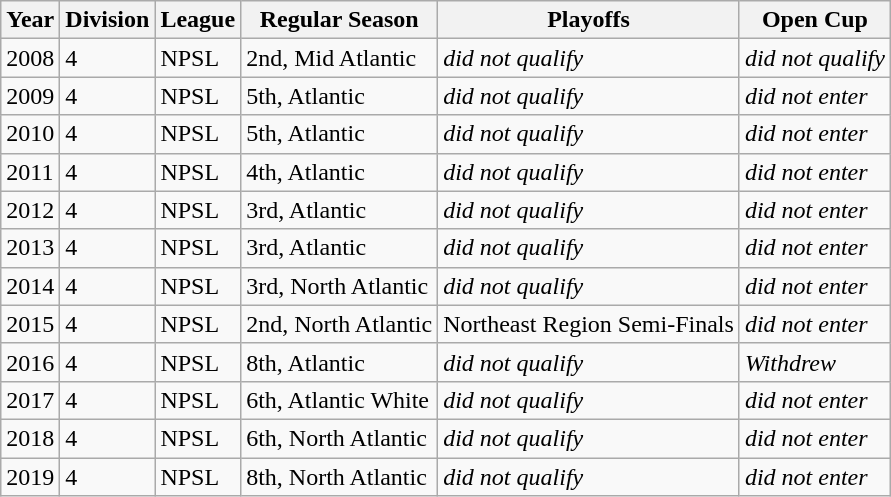<table class="wikitable">
<tr>
<th>Year</th>
<th>Division</th>
<th>League</th>
<th>Regular Season</th>
<th>Playoffs</th>
<th>Open Cup</th>
</tr>
<tr>
<td>2008</td>
<td>4</td>
<td>NPSL</td>
<td>2nd, Mid Atlantic</td>
<td><em>did not qualify</em></td>
<td><em>did not qualify</em></td>
</tr>
<tr>
<td>2009</td>
<td>4</td>
<td>NPSL</td>
<td>5th, Atlantic</td>
<td><em>did not qualify</em></td>
<td><em>did not enter</em></td>
</tr>
<tr>
<td>2010</td>
<td>4</td>
<td>NPSL</td>
<td>5th, Atlantic</td>
<td><em>did not qualify</em></td>
<td><em>did not enter</em></td>
</tr>
<tr>
<td>2011</td>
<td>4</td>
<td>NPSL</td>
<td>4th, Atlantic</td>
<td><em>did not qualify</em></td>
<td><em>did not enter</em></td>
</tr>
<tr>
<td>2012</td>
<td>4</td>
<td>NPSL</td>
<td>3rd, Atlantic</td>
<td><em>did not qualify</em></td>
<td><em>did not enter</em></td>
</tr>
<tr>
<td>2013</td>
<td>4</td>
<td>NPSL</td>
<td>3rd, Atlantic</td>
<td><em>did not qualify</em></td>
<td><em>did not enter</em></td>
</tr>
<tr>
<td>2014</td>
<td>4</td>
<td>NPSL</td>
<td>3rd, North Atlantic</td>
<td><em>did not qualify</em></td>
<td><em>did not enter</em></td>
</tr>
<tr>
<td>2015</td>
<td>4</td>
<td>NPSL</td>
<td>2nd, North Atlantic</td>
<td>Northeast Region Semi-Finals</td>
<td><em>did not enter</em></td>
</tr>
<tr>
<td>2016</td>
<td>4</td>
<td>NPSL</td>
<td>8th, Atlantic</td>
<td><em>did not qualify</em></td>
<td><em>Withdrew</em></td>
</tr>
<tr>
<td>2017</td>
<td>4</td>
<td>NPSL</td>
<td>6th, Atlantic White</td>
<td><em>did not qualify</em></td>
<td><em>did not enter</em></td>
</tr>
<tr>
<td>2018</td>
<td>4</td>
<td>NPSL</td>
<td>6th, North Atlantic</td>
<td><em>did not qualify</em></td>
<td><em>did not enter</em></td>
</tr>
<tr>
<td>2019</td>
<td>4</td>
<td>NPSL</td>
<td>8th, North Atlantic</td>
<td><em>did not qualify</em></td>
<td><em>did not enter</em></td>
</tr>
</table>
